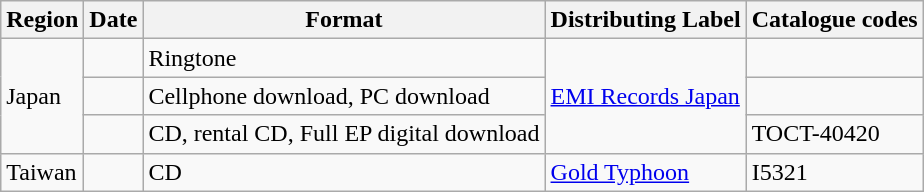<table class="wikitable">
<tr>
<th>Region</th>
<th>Date</th>
<th>Format</th>
<th>Distributing Label</th>
<th>Catalogue codes</th>
</tr>
<tr>
<td rowspan="3">Japan</td>
<td></td>
<td>Ringtone</td>
<td rowspan="3"><a href='#'>EMI Records Japan</a></td>
<td rowspan="1"></td>
</tr>
<tr>
<td></td>
<td>Cellphone download, PC download</td>
<td></td>
</tr>
<tr>
<td></td>
<td>CD, rental CD, Full EP digital download</td>
<td>TOCT-40420</td>
</tr>
<tr>
<td>Taiwan</td>
<td></td>
<td>CD</td>
<td><a href='#'>Gold Typhoon</a></td>
<td>I5321</td>
</tr>
</table>
